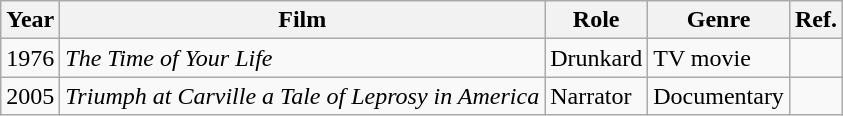<table class="wikitable">
<tr>
<th>Year</th>
<th>Film</th>
<th>Role</th>
<th>Genre</th>
<th>Ref.</th>
</tr>
<tr>
<td>1976</td>
<td><em>The Time of Your Life</em></td>
<td>Drunkard</td>
<td>TV movie</td>
<td></td>
</tr>
<tr>
<td>2005</td>
<td><em>Triumph at Carville a Tale of Leprosy in America</em></td>
<td>Narrator</td>
<td>Documentary</td>
<td></td>
</tr>
</table>
